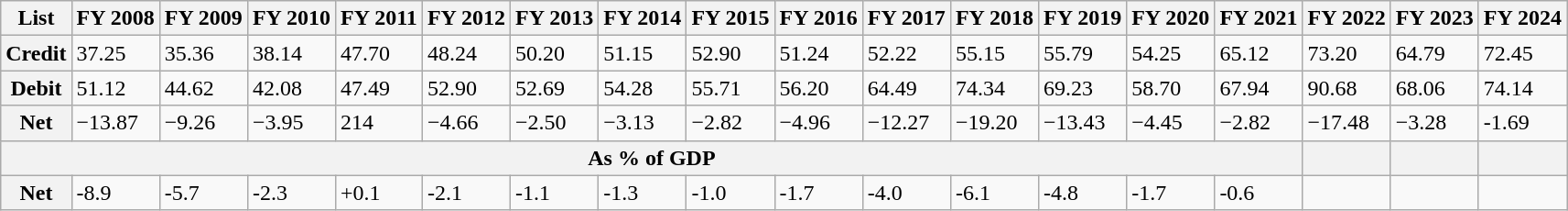<table class="wikitable">
<tr>
<th>List</th>
<th>FY 2008</th>
<th>FY 2009</th>
<th>FY 2010</th>
<th>FY 2011</th>
<th>FY 2012</th>
<th>FY 2013</th>
<th>FY 2014</th>
<th>FY 2015</th>
<th>FY 2016</th>
<th>FY 2017</th>
<th>FY 2018</th>
<th>FY 2019</th>
<th>FY 2020</th>
<th>FY 2021</th>
<th>FY 2022</th>
<th>FY 2023</th>
<th>FY 2024</th>
</tr>
<tr>
<th>Credit</th>
<td>37.25</td>
<td>35.36</td>
<td>38.14</td>
<td>47.70</td>
<td>48.24</td>
<td>50.20</td>
<td>51.15</td>
<td>52.90</td>
<td>51.24</td>
<td>52.22</td>
<td>55.15</td>
<td>55.79</td>
<td>54.25</td>
<td>65.12</td>
<td>73.20</td>
<td>64.79</td>
<td>72.45</td>
</tr>
<tr>
<th>Debit</th>
<td>51.12</td>
<td>44.62</td>
<td>42.08</td>
<td>47.49</td>
<td>52.90</td>
<td>52.69</td>
<td>54.28</td>
<td>55.71</td>
<td>56.20</td>
<td>64.49</td>
<td>74.34</td>
<td>69.23</td>
<td>58.70</td>
<td>67.94</td>
<td>90.68</td>
<td>68.06</td>
<td>74.14</td>
</tr>
<tr>
<th>Net</th>
<td>−13.87</td>
<td>−9.26</td>
<td>−3.95</td>
<td>214</td>
<td>−4.66</td>
<td>−2.50</td>
<td>−3.13</td>
<td>−2.82</td>
<td>−4.96</td>
<td>−12.27</td>
<td>−19.20</td>
<td>−13.43</td>
<td>−4.45</td>
<td>−2.82</td>
<td>−17.48</td>
<td>−3.28</td>
<td>-1.69</td>
</tr>
<tr>
<th colspan="15">As % of GDP</th>
<th></th>
<th></th>
<th></th>
</tr>
<tr>
<th>Net</th>
<td> -8.9</td>
<td> -5.7</td>
<td> -2.3</td>
<td> +0.1</td>
<td> -2.1</td>
<td> -1.1</td>
<td> -1.3</td>
<td> -1.0</td>
<td> -1.7</td>
<td> -4.0</td>
<td> -6.1</td>
<td> -4.8</td>
<td> -1.7</td>
<td> -0.6</td>
<td></td>
<td></td>
<td></td>
</tr>
</table>
